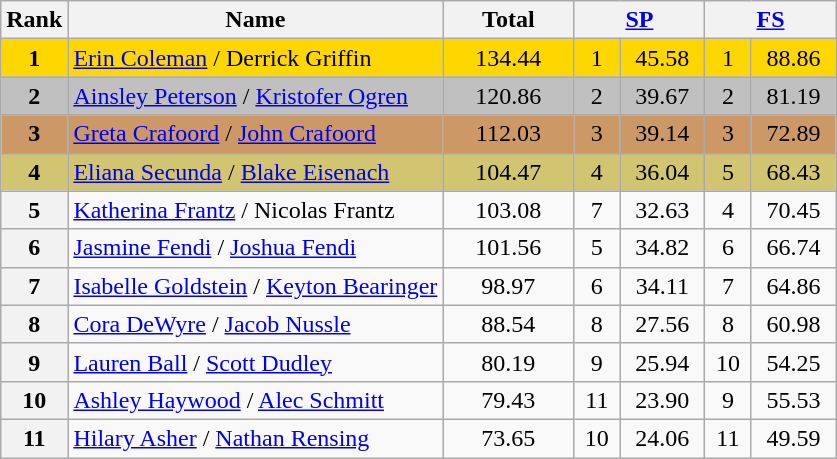<table class="wikitable sortable">
<tr>
<th>Rank</th>
<th>Name</th>
<th width="80px">Total</th>
<th colspan="2" width="80px"><a href='#'>SP</a></th>
<th colspan="2" width="80px"><a href='#'>FS</a></th>
</tr>
<tr bgcolor="gold">
<td align="center"><strong>1</strong></td>
<td><a href='#'>Erin Coleman</a> / Derrick Griffin</td>
<td align="center">134.44</td>
<td align="center">1</td>
<td align="center">45.58</td>
<td align="center">1</td>
<td align="center">88.86</td>
</tr>
<tr bgcolor="silver">
<td align="center"><strong>2</strong></td>
<td><a href='#'>Ainsley Peterson</a> / <a href='#'>Kristofer Ogren</a></td>
<td align="center">120.86</td>
<td align="center">2</td>
<td align="center">39.67</td>
<td align="center">2</td>
<td align="center">81.19</td>
</tr>
<tr bgcolor="cc9966">
<td align="center"><strong>3</strong></td>
<td><a href='#'>Greta Crafoord</a> / <a href='#'>John Crafoord</a></td>
<td align="center">112.03</td>
<td align="center">3</td>
<td align="center">39.14</td>
<td align="center">3</td>
<td align="center">72.89</td>
</tr>
<tr bgcolor="#d1c571">
<td align="center"><strong>4</strong></td>
<td><a href='#'>Eliana Secunda</a> / <a href='#'>Blake Eisenach</a></td>
<td align="center">104.47</td>
<td align="center">4</td>
<td align="center">36.04</td>
<td align="center">5</td>
<td align="center">68.43</td>
</tr>
<tr>
<th>5</th>
<td><a href='#'>Katherina Frantz</a> / Nicolas Frantz</td>
<td align="center">103.08</td>
<td align="center">7</td>
<td align="center">32.63</td>
<td align="center">4</td>
<td align="center">70.45</td>
</tr>
<tr>
<th>6</th>
<td><a href='#'>Jasmine Fendi</a> / <a href='#'>Joshua Fendi</a></td>
<td align="center">101.56</td>
<td align="center">5</td>
<td align="center">34.82</td>
<td align="center">6</td>
<td align="center">66.74</td>
</tr>
<tr>
<th>7</th>
<td><a href='#'>Isabelle Goldstein</a> / <a href='#'>Keyton Bearinger</a></td>
<td align="center">98.97</td>
<td align="center">6</td>
<td align="center">34.11</td>
<td align="center">7</td>
<td align="center">64.86</td>
</tr>
<tr>
<th>8</th>
<td><a href='#'>Cora DeWyre</a> / <a href='#'>Jacob Nussle</a></td>
<td align="center">88.54</td>
<td align="center">8</td>
<td align="center">27.56</td>
<td align="center">8</td>
<td align="center">60.98</td>
</tr>
<tr>
<th>9</th>
<td><a href='#'>Lauren Ball</a> / <a href='#'>Scott Dudley</a></td>
<td align="center">80.19</td>
<td align="center">9</td>
<td align="center">25.94</td>
<td align="center">10</td>
<td align="center">54.25</td>
</tr>
<tr>
<th>10</th>
<td><a href='#'>Ashley Haywood</a> / <a href='#'>Alec Schmitt</a></td>
<td align="center">79.43</td>
<td align="center">11</td>
<td align="center">23.90</td>
<td align="center">9</td>
<td align="center">55.53</td>
</tr>
<tr>
<th>11</th>
<td><a href='#'>Hilary Asher</a> / <a href='#'>Nathan Rensing</a></td>
<td align="center">73.65</td>
<td align="center">10</td>
<td align="center">24.06</td>
<td align="center">11</td>
<td align="center">49.59</td>
</tr>
</table>
